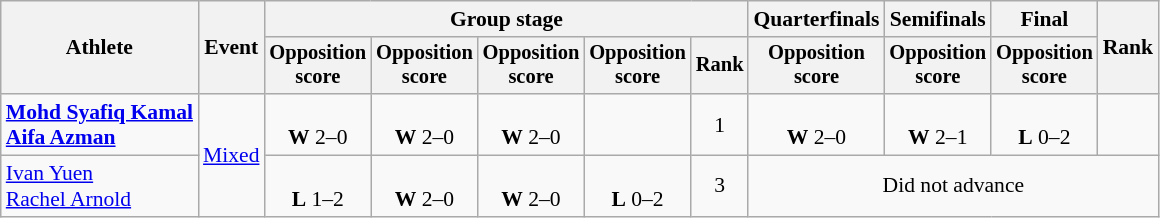<table class=wikitable style="text-align:center; font-size:90%">
<tr>
<th rowspan="2">Athlete</th>
<th rowspan="2">Event</th>
<th colspan="5">Group stage</th>
<th>Quarterfinals</th>
<th>Semifinals</th>
<th>Final</th>
<th rowspan="2">Rank</th>
</tr>
<tr style=font-size:95%>
<th>Opposition<br>score</th>
<th>Opposition<br>score</th>
<th>Opposition<br>score</th>
<th>Opposition<br>score</th>
<th>Rank</th>
<th>Opposition<br>score</th>
<th>Opposition<br>score</th>
<th>Opposition<br>score</th>
</tr>
<tr>
<td align="left"><strong><a href='#'>Mohd Syafiq Kamal</a><br><a href='#'>Aifa Azman</a></strong></td>
<td align="left" rowspan="2"><a href='#'>Mixed</a></td>
<td><br><strong>W</strong> 2–0</td>
<td><br><strong>W</strong> 2–0</td>
<td><br><strong>W</strong> 2–0</td>
<td></td>
<td>1 <strong></strong></td>
<td><br><strong>W</strong> 2–0</td>
<td><br><strong>W</strong> 2–1</td>
<td><br><strong>L</strong> 0–2</td>
<td></td>
</tr>
<tr>
<td align="left"><a href='#'>Ivan Yuen</a><br><a href='#'>Rachel Arnold</a></td>
<td><br><strong>L</strong> 1–2</td>
<td><br><strong>W</strong> 2–0</td>
<td><br><strong>W</strong> 2–0</td>
<td><br><strong>L</strong> 0–2</td>
<td>3</td>
<td colspan="4">Did not advance</td>
</tr>
</table>
